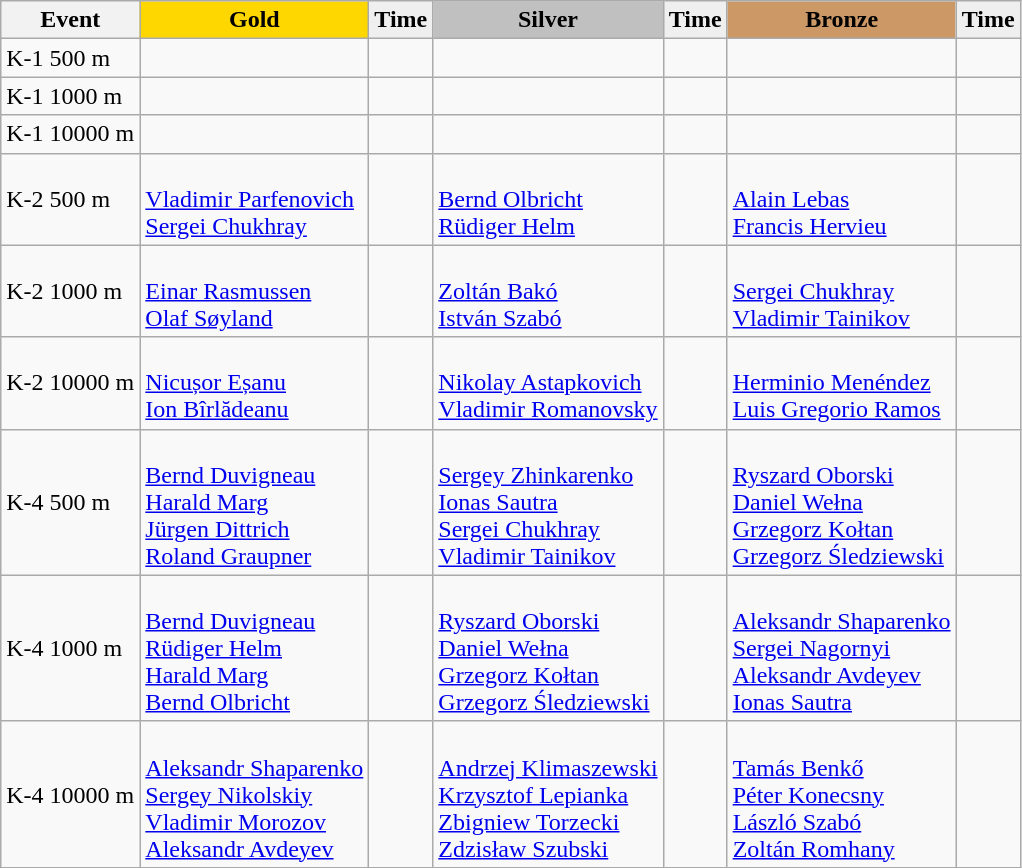<table class="wikitable">
<tr>
<th>Event</th>
<td align=center bgcolor="gold"><strong>Gold</strong></td>
<td align=center bgcolor="EFEFEF"><strong>Time</strong></td>
<td align=center bgcolor="silver"><strong>Silver</strong></td>
<td align=center bgcolor="EFEFEF"><strong>Time</strong></td>
<td align=center bgcolor="CC9966"><strong>Bronze</strong></td>
<td align=center bgcolor="EFEFEF"><strong>Time</strong></td>
</tr>
<tr>
<td>K-1 500 m</td>
<td></td>
<td></td>
<td></td>
<td></td>
<td></td>
<td></td>
</tr>
<tr>
<td>K-1 1000 m</td>
<td></td>
<td></td>
<td></td>
<td></td>
<td></td>
<td></td>
</tr>
<tr>
<td>K-1 10000 m</td>
<td></td>
<td></td>
<td></td>
<td></td>
<td></td>
<td></td>
</tr>
<tr>
<td>K-2 500 m</td>
<td><br><a href='#'>Vladimir Parfenovich</a><br><a href='#'>Sergei Chukhray</a></td>
<td></td>
<td><br><a href='#'>Bernd Olbricht</a><br><a href='#'>Rüdiger Helm</a></td>
<td></td>
<td><br><a href='#'>Alain Lebas</a><br><a href='#'>Francis Hervieu</a></td>
<td></td>
</tr>
<tr>
<td>K-2 1000 m</td>
<td><br><a href='#'>Einar Rasmussen</a><br><a href='#'>Olaf Søyland</a></td>
<td></td>
<td><br><a href='#'>Zoltán Bakó</a><br><a href='#'>István Szabó</a></td>
<td></td>
<td><br><a href='#'>Sergei Chukhray</a><br><a href='#'>Vladimir Tainikov</a></td>
<td></td>
</tr>
<tr>
<td>K-2 10000 m</td>
<td><br><a href='#'>Nicușor Eșanu</a><br><a href='#'>Ion Bîrlădeanu</a></td>
<td></td>
<td><br><a href='#'>Nikolay Astapkovich</a><br><a href='#'>Vladimir Romanovsky</a></td>
<td></td>
<td><br><a href='#'>Herminio Menéndez</a><br><a href='#'>Luis Gregorio Ramos</a></td>
<td></td>
</tr>
<tr>
<td>K-4 500 m</td>
<td><br><a href='#'>Bernd Duvigneau</a><br><a href='#'>Harald Marg</a><br><a href='#'>Jürgen Dittrich</a><br><a href='#'>Roland Graupner</a></td>
<td></td>
<td><br><a href='#'>Sergey Zhinkarenko</a><br><a href='#'>Ionas Sautra</a><br><a href='#'>Sergei Chukhray</a><br><a href='#'>Vladimir Tainikov</a></td>
<td></td>
<td><br><a href='#'>Ryszard Oborski</a><br><a href='#'>Daniel Wełna</a><br><a href='#'>Grzegorz Kołtan</a><br><a href='#'>Grzegorz Śledziewski</a></td>
<td></td>
</tr>
<tr>
<td>K-4 1000 m</td>
<td><br><a href='#'>Bernd Duvigneau</a><br><a href='#'>Rüdiger Helm</a><br><a href='#'>Harald Marg</a><br><a href='#'>Bernd Olbricht</a></td>
<td></td>
<td><br><a href='#'>Ryszard Oborski</a><br><a href='#'>Daniel Wełna</a><br><a href='#'>Grzegorz Kołtan</a><br><a href='#'>Grzegorz Śledziewski</a></td>
<td></td>
<td><br><a href='#'>Aleksandr Shaparenko</a><br><a href='#'>Sergei Nagornyi</a><br><a href='#'>Aleksandr Avdeyev</a><br><a href='#'>Ionas Sautra</a></td>
<td></td>
</tr>
<tr>
<td>K-4 10000 m</td>
<td><br><a href='#'>Aleksandr Shaparenko</a><br><a href='#'>Sergey Nikolskiy</a><br><a href='#'>Vladimir Morozov</a><br><a href='#'>Aleksandr Avdeyev</a></td>
<td></td>
<td><br><a href='#'>Andrzej Klimaszewski</a><br><a href='#'>Krzysztof Lepianka</a><br><a href='#'>Zbigniew Torzecki</a><br><a href='#'>Zdzisław Szubski</a></td>
<td></td>
<td><br><a href='#'>Tamás Benkő</a><br><a href='#'>Péter Konecsny</a><br><a href='#'>László Szabó</a><br><a href='#'>Zoltán Romhany</a></td>
<td></td>
</tr>
</table>
